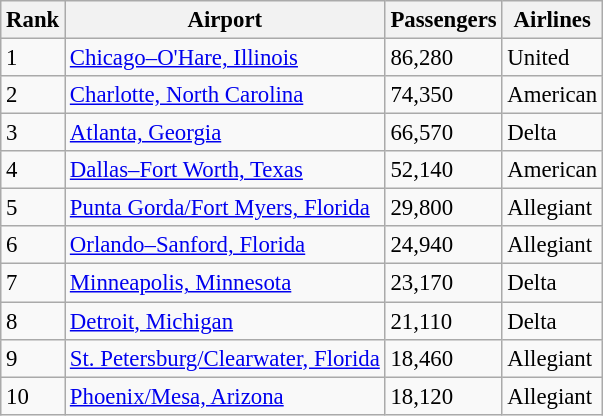<table class="wikitable sortable" style="font-size:95%;">
<tr>
<th>Rank</th>
<th>Airport</th>
<th>Passengers</th>
<th>Airlines</th>
</tr>
<tr>
<td>1</td>
<td> <a href='#'>Chicago–O'Hare, Illinois</a></td>
<td>86,280</td>
<td>United</td>
</tr>
<tr>
<td>2</td>
<td> <a href='#'>Charlotte, North Carolina</a></td>
<td>74,350</td>
<td>American</td>
</tr>
<tr>
<td>3</td>
<td> <a href='#'>Atlanta, Georgia</a></td>
<td>66,570</td>
<td>Delta</td>
</tr>
<tr>
<td>4</td>
<td> <a href='#'>Dallas–Fort Worth, Texas</a></td>
<td>52,140</td>
<td>American</td>
</tr>
<tr>
<td>5</td>
<td> <a href='#'>Punta Gorda/Fort Myers, Florida</a></td>
<td>29,800</td>
<td>Allegiant</td>
</tr>
<tr>
<td>6</td>
<td> <a href='#'>Orlando–Sanford, Florida</a></td>
<td>24,940</td>
<td>Allegiant</td>
</tr>
<tr>
<td>7</td>
<td> <a href='#'>Minneapolis, Minnesota</a></td>
<td>23,170</td>
<td>Delta</td>
</tr>
<tr>
<td>8</td>
<td> <a href='#'>Detroit, Michigan</a></td>
<td>21,110</td>
<td>Delta</td>
</tr>
<tr>
<td>9</td>
<td> <a href='#'>St. Petersburg/Clearwater, Florida</a></td>
<td>18,460</td>
<td>Allegiant</td>
</tr>
<tr>
<td>10</td>
<td> <a href='#'>Phoenix/Mesa, Arizona</a></td>
<td>18,120</td>
<td>Allegiant</td>
</tr>
</table>
